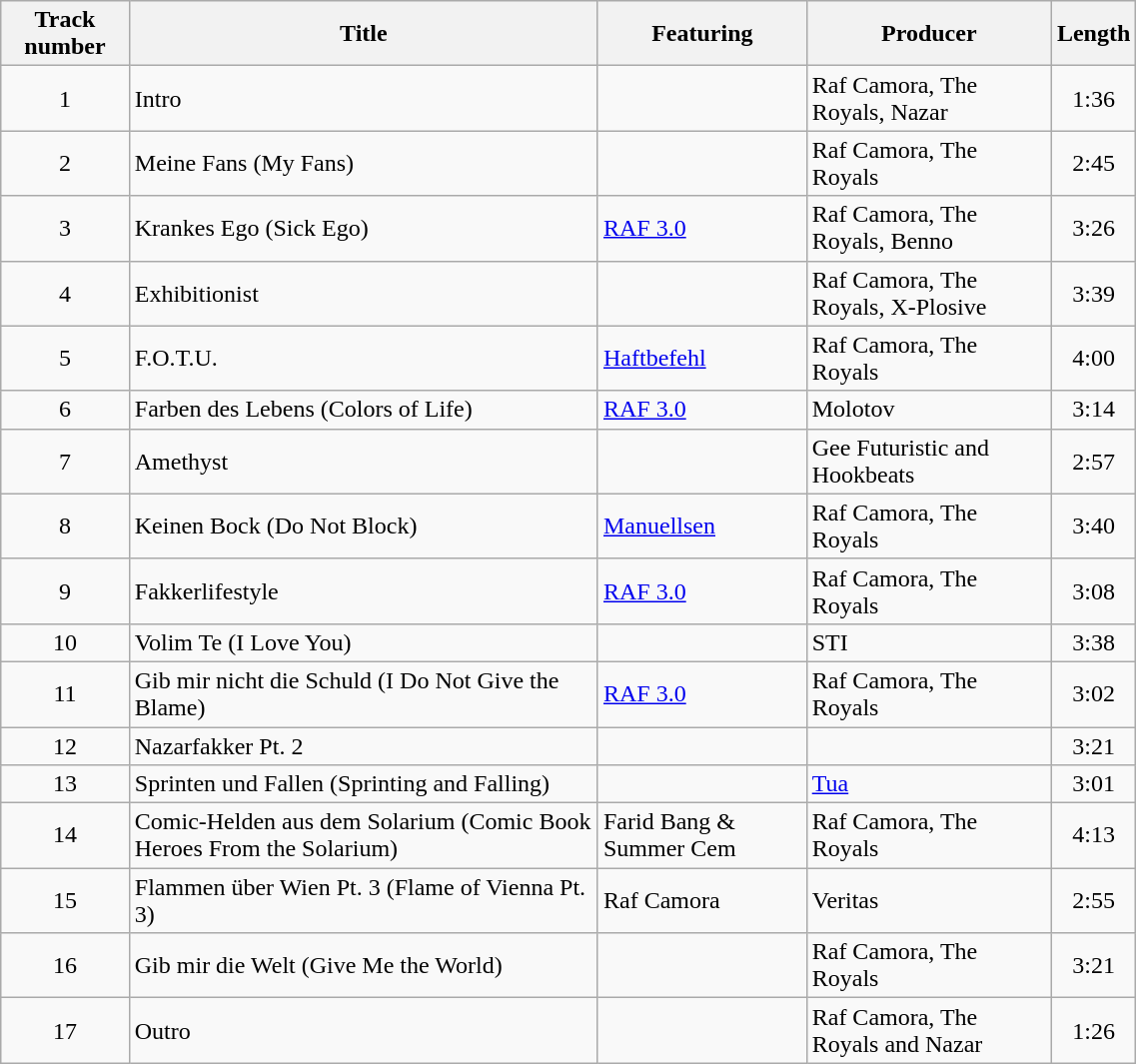<table class="wikitable" width="60%">
<tr>
<th>Track number</th>
<th>Title</th>
<th>Featuring</th>
<th>Producer</th>
<th>Length</th>
</tr>
<tr>
<td align="center">1</td>
<td>Intro</td>
<td></td>
<td>Raf Camora, The Royals, Nazar</td>
<td align="center">1:36</td>
</tr>
<tr>
<td align="center">2</td>
<td>Meine Fans (My Fans)</td>
<td></td>
<td>Raf Camora, The Royals</td>
<td align="center">2:45</td>
</tr>
<tr>
<td align="center">3</td>
<td>Krankes Ego (Sick Ego)</td>
<td><a href='#'>RAF 3.0</a></td>
<td>Raf Camora, The Royals, Benno</td>
<td align="center">3:26</td>
</tr>
<tr>
<td align="center">4</td>
<td>Exhibitionist</td>
<td></td>
<td>Raf Camora, The Royals, X-Plosive</td>
<td align="center">3:39</td>
</tr>
<tr>
<td align="center">5</td>
<td>F.O.T.U.</td>
<td><a href='#'>Haftbefehl</a></td>
<td>Raf Camora, The Royals</td>
<td align="center">4:00</td>
</tr>
<tr>
<td align="center">6</td>
<td>Farben des Lebens  (Colors of Life)</td>
<td><a href='#'>RAF 3.0</a></td>
<td>Molotov</td>
<td align="center">3:14</td>
</tr>
<tr>
<td align="center">7</td>
<td>Amethyst</td>
<td></td>
<td>Gee Futuristic and Hookbeats</td>
<td align="center">2:57</td>
</tr>
<tr>
<td align="center">8</td>
<td>Keinen Bock (Do Not Block)</td>
<td><a href='#'>Manuellsen</a></td>
<td>Raf Camora, The Royals</td>
<td align="center">3:40</td>
</tr>
<tr>
<td align="center">9</td>
<td>Fakkerlifestyle</td>
<td><a href='#'>RAF 3.0</a></td>
<td>Raf Camora, The Royals</td>
<td align="center">3:08</td>
</tr>
<tr>
<td align="center">10</td>
<td>Volim Te (I Love You)</td>
<td></td>
<td>STI</td>
<td align="center">3:38</td>
</tr>
<tr>
<td align="center">11</td>
<td>Gib mir nicht die Schuld (I Do Not Give the Blame)</td>
<td><a href='#'>RAF 3.0</a></td>
<td>Raf Camora, The Royals</td>
<td align="center">3:02</td>
</tr>
<tr>
<td align="center">12</td>
<td>Nazarfakker Pt. 2</td>
<td></td>
<td></td>
<td align="center">3:21</td>
</tr>
<tr>
<td align="center">13</td>
<td>Sprinten und Fallen (Sprinting and Falling)</td>
<td></td>
<td><a href='#'>Tua</a></td>
<td align="center">3:01</td>
</tr>
<tr>
<td align="center">14</td>
<td>Comic-Helden aus dem Solarium (Comic Book Heroes From the Solarium)</td>
<td>Farid Bang & Summer Cem</td>
<td>Raf Camora, The Royals</td>
<td align="center">4:13</td>
</tr>
<tr>
<td align="center">15</td>
<td>Flammen über Wien Pt. 3 (Flame of Vienna Pt. 3)</td>
<td>Raf Camora</td>
<td>Veritas</td>
<td align="center">2:55</td>
</tr>
<tr>
<td align="center">16</td>
<td>Gib mir die Welt  (Give Me the World)</td>
<td></td>
<td>Raf Camora, The Royals</td>
<td align="center">3:21</td>
</tr>
<tr>
<td align="center">17</td>
<td>Outro</td>
<td></td>
<td>Raf Camora, The Royals and Nazar</td>
<td align="center">1:26</td>
</tr>
</table>
